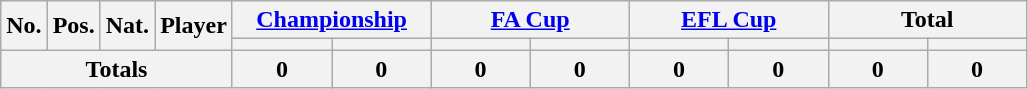<table class="wikitable sortable" style="text-align: center;">
<tr>
<th rowspan="2">No.</th>
<th rowspan="2">Pos.</th>
<th rowspan="2">Nat.</th>
<th rowspan="2">Player</th>
<th colspan="2" width=125><a href='#'>Championship</a></th>
<th colspan="2" width=125><a href='#'>FA Cup</a></th>
<th colspan="2" width=125><a href='#'>EFL Cup</a></th>
<th colspan="2" width=125>Total</th>
</tr>
<tr>
<th></th>
<th></th>
<th></th>
<th></th>
<th></th>
<th></th>
<th></th>
<th></th>
</tr>
<tr>
<th colspan=4><strong>Totals</strong></th>
<th><strong>0</strong></th>
<th><strong>0</strong></th>
<th><strong>0</strong></th>
<th><strong>0</strong></th>
<th><strong>0</strong></th>
<th><strong>0</strong></th>
<th><strong>0</strong></th>
<th><strong>0</strong></th>
</tr>
</table>
